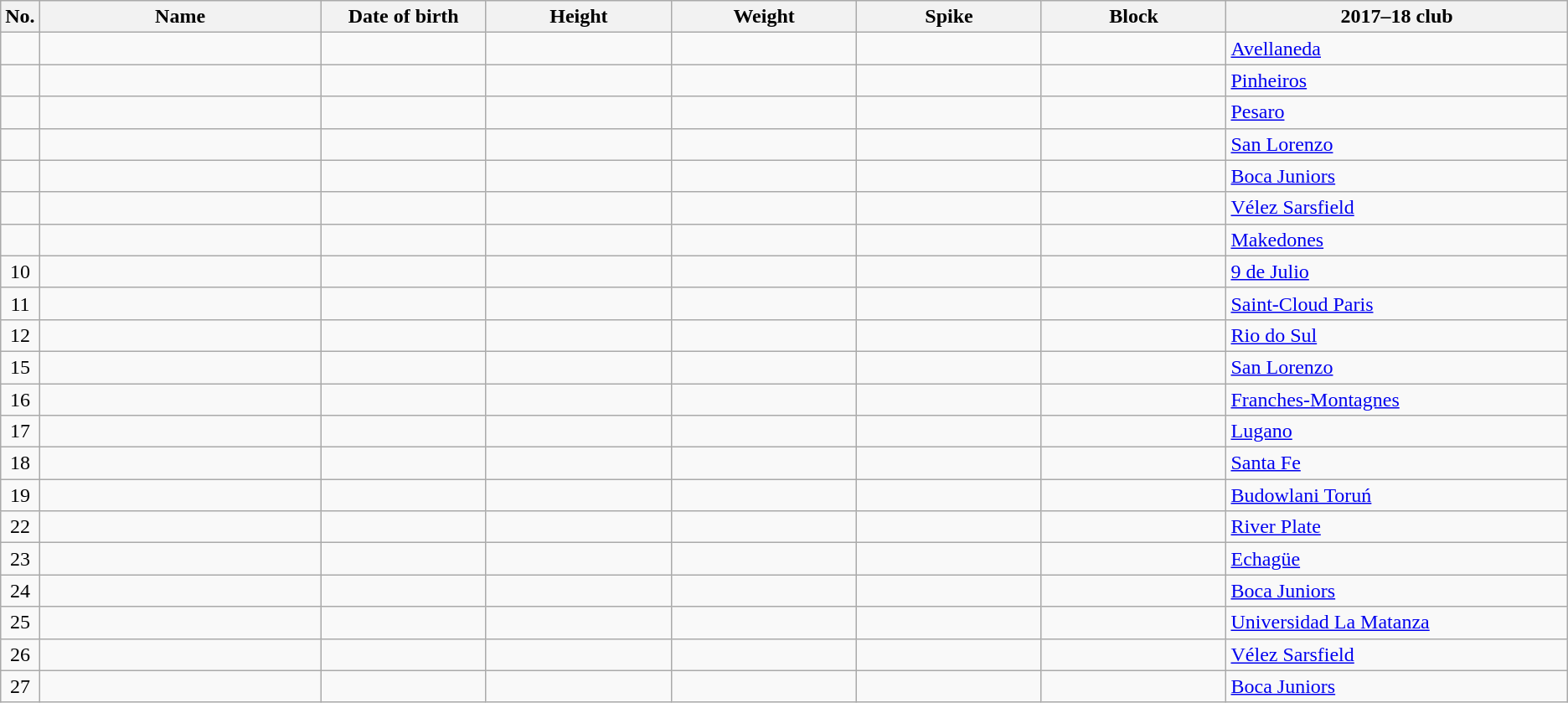<table class="wikitable sortable" style="font-size:100%; text-align:center;">
<tr>
<th>No.</th>
<th style="width:14em">Name</th>
<th style="width:8em">Date of birth</th>
<th style="width:9em">Height</th>
<th style="width:9em">Weight</th>
<th style="width:9em">Spike</th>
<th style="width:9em">Block</th>
<th style="width:17em">2017–18 club</th>
</tr>
<tr>
<td></td>
<td align=left></td>
<td align=right></td>
<td></td>
<td></td>
<td></td>
<td></td>
<td align=left> <a href='#'>Avellaneda</a></td>
</tr>
<tr>
<td></td>
<td align=left></td>
<td align=right></td>
<td></td>
<td></td>
<td></td>
<td></td>
<td align=left> <a href='#'>Pinheiros</a></td>
</tr>
<tr>
<td></td>
<td align=left></td>
<td align=right></td>
<td></td>
<td></td>
<td></td>
<td></td>
<td align=left> <a href='#'>Pesaro</a></td>
</tr>
<tr>
<td></td>
<td align=left></td>
<td align=right></td>
<td></td>
<td></td>
<td></td>
<td></td>
<td align=left> <a href='#'>San Lorenzo</a></td>
</tr>
<tr>
<td></td>
<td align=left></td>
<td align=right></td>
<td></td>
<td></td>
<td></td>
<td></td>
<td align=left> <a href='#'>Boca Juniors</a></td>
</tr>
<tr>
<td></td>
<td align=left></td>
<td align=right></td>
<td></td>
<td></td>
<td></td>
<td></td>
<td align=left> <a href='#'>Vélez Sarsfield</a></td>
</tr>
<tr>
<td></td>
<td align=left></td>
<td align=right></td>
<td></td>
<td></td>
<td></td>
<td></td>
<td align=left> <a href='#'>Makedones</a></td>
</tr>
<tr>
<td>10</td>
<td align=left></td>
<td align=right></td>
<td></td>
<td></td>
<td></td>
<td></td>
<td align=left> <a href='#'>9 de Julio</a></td>
</tr>
<tr>
<td>11</td>
<td align=left></td>
<td align=right></td>
<td></td>
<td></td>
<td></td>
<td></td>
<td align=left> <a href='#'>Saint-Cloud Paris</a></td>
</tr>
<tr>
<td>12</td>
<td align=left></td>
<td align=right></td>
<td></td>
<td></td>
<td></td>
<td></td>
<td align=left> <a href='#'>Rio do Sul</a></td>
</tr>
<tr>
<td>15</td>
<td align=left></td>
<td align=right></td>
<td></td>
<td></td>
<td></td>
<td></td>
<td align=left> <a href='#'>San Lorenzo</a></td>
</tr>
<tr>
<td>16</td>
<td align=left></td>
<td align=right></td>
<td></td>
<td></td>
<td></td>
<td></td>
<td align=left> <a href='#'>Franches-Montagnes</a></td>
</tr>
<tr>
<td>17</td>
<td align=left></td>
<td align=right></td>
<td></td>
<td></td>
<td></td>
<td></td>
<td align=left> <a href='#'>Lugano</a></td>
</tr>
<tr>
<td>18</td>
<td align=left></td>
<td align=right></td>
<td></td>
<td></td>
<td></td>
<td></td>
<td align=left> <a href='#'>Santa Fe</a></td>
</tr>
<tr>
<td>19</td>
<td align=left></td>
<td align=right></td>
<td></td>
<td></td>
<td></td>
<td></td>
<td align=left> <a href='#'>Budowlani Toruń</a></td>
</tr>
<tr>
<td>22</td>
<td align=left></td>
<td align=right></td>
<td></td>
<td></td>
<td></td>
<td></td>
<td align=left> <a href='#'>River Plate</a></td>
</tr>
<tr>
<td>23</td>
<td align=left></td>
<td align=right></td>
<td></td>
<td></td>
<td></td>
<td></td>
<td align=left> <a href='#'>Echagüe</a></td>
</tr>
<tr>
<td>24</td>
<td align=left></td>
<td align=right></td>
<td></td>
<td></td>
<td></td>
<td></td>
<td align=left> <a href='#'>Boca Juniors</a></td>
</tr>
<tr>
<td>25</td>
<td align=left></td>
<td align=right></td>
<td></td>
<td></td>
<td></td>
<td></td>
<td align=left> <a href='#'>Universidad La Matanza</a></td>
</tr>
<tr>
<td>26</td>
<td align=left></td>
<td align=right></td>
<td></td>
<td></td>
<td></td>
<td></td>
<td align=left> <a href='#'>Vélez Sarsfield</a></td>
</tr>
<tr>
<td>27</td>
<td align=left></td>
<td align=right></td>
<td></td>
<td></td>
<td></td>
<td></td>
<td align=left> <a href='#'>Boca Juniors</a></td>
</tr>
</table>
